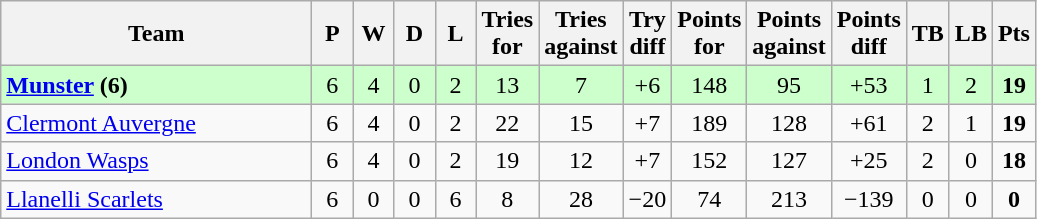<table class="wikitable" style="text-align:center">
<tr>
<th width="200">Team</th>
<th width="20">P</th>
<th width="20">W</th>
<th width="20">D</th>
<th width="20">L</th>
<th width="20">Tries for</th>
<th width="20">Tries against</th>
<th width="20">Try diff</th>
<th width="20">Points for</th>
<th width="20">Points against</th>
<th width="25">Points diff</th>
<th width="20">TB</th>
<th width="20">LB</th>
<th width="20">Pts</th>
</tr>
<tr style="background:#cfc">
<td align="left"> <strong><a href='#'>Munster</a> (6)</strong></td>
<td>6</td>
<td>4</td>
<td>0</td>
<td>2</td>
<td>13</td>
<td>7</td>
<td>+6</td>
<td>148</td>
<td>95</td>
<td>+53</td>
<td>1</td>
<td>2</td>
<td><strong>19</strong></td>
</tr>
<tr>
<td align="left"> <a href='#'>Clermont Auvergne</a></td>
<td>6</td>
<td>4</td>
<td>0</td>
<td>2</td>
<td>22</td>
<td>15</td>
<td>+7</td>
<td>189</td>
<td>128</td>
<td>+61</td>
<td>2</td>
<td>1</td>
<td><strong>19</strong></td>
</tr>
<tr>
<td align="left"> <a href='#'>London Wasps</a></td>
<td>6</td>
<td>4</td>
<td>0</td>
<td>2</td>
<td>19</td>
<td>12</td>
<td>+7</td>
<td>152</td>
<td>127</td>
<td>+25</td>
<td>2</td>
<td>0</td>
<td><strong>18</strong></td>
</tr>
<tr>
<td align="left"> <a href='#'>Llanelli Scarlets</a></td>
<td>6</td>
<td>0</td>
<td>0</td>
<td>6</td>
<td>8</td>
<td>28</td>
<td>−20</td>
<td>74</td>
<td>213</td>
<td>−139</td>
<td>0</td>
<td>0</td>
<td><strong>0</strong></td>
</tr>
</table>
